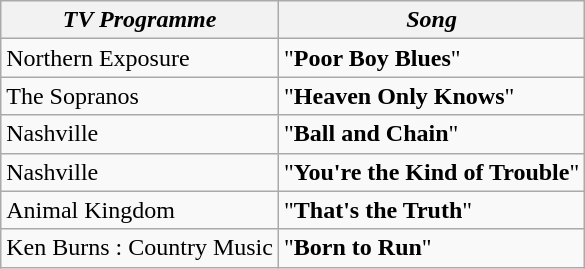<table class="wikitable">
<tr>
<th><em>TV Programme</em></th>
<th><em>Song</em></th>
</tr>
<tr>
<td>Northern Exposure</td>
<td>"<strong>Poor Boy Blues</strong>"</td>
</tr>
<tr>
<td>The Sopranos</td>
<td>"<strong>Heaven Only Knows</strong>"</td>
</tr>
<tr>
<td>Nashville</td>
<td>"<strong>Ball and Chain</strong>"</td>
</tr>
<tr>
<td>Nashville</td>
<td>"<strong>You're the Kind of Trouble</strong>"</td>
</tr>
<tr>
<td>Animal Kingdom</td>
<td>"<strong>That's the Truth</strong>"</td>
</tr>
<tr>
<td>Ken Burns : Country Music</td>
<td>"<strong>Born to Run</strong>"</td>
</tr>
</table>
